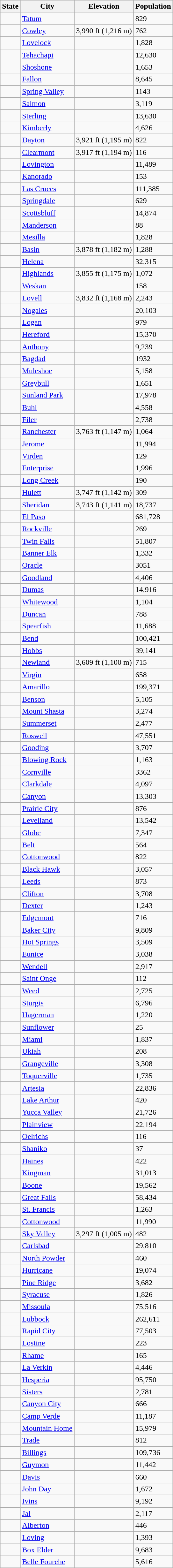<table class="wikitable sortable">
<tr>
<th>State</th>
<th>City</th>
<th>Elevation</th>
<th>Population</th>
</tr>
<tr>
<td></td>
<td><a href='#'>Tatum</a></td>
<td></td>
<td>829</td>
</tr>
<tr>
<td></td>
<td><a href='#'>Cowley</a></td>
<td>3,990 ft (1,216 m)</td>
<td>762</td>
</tr>
<tr>
<td></td>
<td><a href='#'>Lovelock</a></td>
<td></td>
<td>1,828</td>
</tr>
<tr>
<td></td>
<td><a href='#'>Tehachapi</a></td>
<td></td>
<td>12,630</td>
</tr>
<tr>
<td></td>
<td><a href='#'>Shoshone</a></td>
<td></td>
<td>1,653</td>
</tr>
<tr>
<td></td>
<td><a href='#'>Fallon</a></td>
<td></td>
<td>8,645</td>
</tr>
<tr>
<td></td>
<td><a href='#'>Spring Valley</a></td>
<td></td>
<td>1143</td>
</tr>
<tr>
</tr>
<tr>
<td></td>
<td><a href='#'>Salmon</a></td>
<td></td>
<td>3,119</td>
</tr>
<tr>
<td></td>
<td><a href='#'>Sterling</a></td>
<td></td>
<td>13,630</td>
</tr>
<tr>
<td></td>
<td><a href='#'>Kimberly</a></td>
<td></td>
<td>4,626</td>
</tr>
<tr>
<td></td>
<td><a href='#'>Dayton</a></td>
<td>3,921 ft (1,195 m)</td>
<td>822</td>
</tr>
<tr>
<td></td>
<td><a href='#'>Clearmont</a></td>
<td>3,917 ft (1,194 m)</td>
<td>116</td>
</tr>
<tr>
<td></td>
<td><a href='#'>Lovington</a></td>
<td></td>
<td>11,489</td>
</tr>
<tr>
<td></td>
<td><a href='#'>Kanorado</a></td>
<td></td>
<td>153</td>
</tr>
<tr>
<td></td>
<td><a href='#'>Las Cruces</a></td>
<td></td>
<td>111,385</td>
</tr>
<tr>
<td></td>
<td><a href='#'>Springdale</a></td>
<td></td>
<td>629</td>
</tr>
<tr>
<td></td>
<td><a href='#'>Scottsbluff</a></td>
<td></td>
<td>14,874</td>
</tr>
<tr>
<td></td>
<td><a href='#'>Manderson</a></td>
<td></td>
<td>88</td>
</tr>
<tr>
<td></td>
<td><a href='#'>Mesilla</a></td>
<td></td>
<td>1,828</td>
</tr>
<tr>
<td></td>
<td><a href='#'>Basin</a></td>
<td>3,878 ft (1,182 m)</td>
<td>1,288</td>
</tr>
<tr>
<td></td>
<td><a href='#'>Helena</a></td>
<td></td>
<td>32,315</td>
</tr>
<tr>
<td></td>
<td><a href='#'>Highlands</a></td>
<td>3,855 ft (1,175 m)</td>
<td>1,072</td>
</tr>
<tr>
<td></td>
<td><a href='#'>Weskan</a></td>
<td></td>
<td>158</td>
</tr>
<tr>
<td></td>
<td><a href='#'>Lovell</a></td>
<td>3,832 ft (1,168 m)</td>
<td>2,243</td>
</tr>
<tr>
<td></td>
<td><a href='#'>Nogales</a></td>
<td></td>
<td>20,103</td>
</tr>
<tr>
<td></td>
<td><a href='#'>Logan</a></td>
<td></td>
<td>979</td>
</tr>
<tr>
<td></td>
<td><a href='#'>Hereford</a></td>
<td></td>
<td>15,370</td>
</tr>
<tr>
<td></td>
<td><a href='#'>Anthony</a></td>
<td></td>
<td>9,239</td>
</tr>
<tr>
<td></td>
<td><a href='#'>Bagdad</a></td>
<td></td>
<td>1932</td>
</tr>
<tr>
<td></td>
<td><a href='#'>Muleshoe</a></td>
<td></td>
<td>5,158</td>
</tr>
<tr>
<td></td>
<td><a href='#'>Greybull</a></td>
<td></td>
<td>1,651</td>
</tr>
<tr>
<td></td>
<td><a href='#'>Sunland Park</a></td>
<td></td>
<td>17,978</td>
</tr>
<tr>
<td></td>
<td><a href='#'>Buhl</a></td>
<td></td>
<td>4,558</td>
</tr>
<tr>
<td></td>
<td><a href='#'>Filer</a></td>
<td></td>
<td>2,738</td>
</tr>
<tr>
<td></td>
<td><a href='#'>Ranchester</a></td>
<td>3,763 ft (1,147 m)</td>
<td>1,064</td>
</tr>
<tr>
<td></td>
<td><a href='#'>Jerome</a></td>
<td></td>
<td>11,994</td>
</tr>
<tr>
<td></td>
<td><a href='#'>Virden</a></td>
<td></td>
<td>129</td>
</tr>
<tr>
<td></td>
<td><a href='#'>Enterprise</a></td>
<td></td>
<td>1,996</td>
</tr>
<tr>
<td></td>
<td><a href='#'>Long Creek</a></td>
<td></td>
<td>190</td>
</tr>
<tr>
<td></td>
<td><a href='#'>Hulett</a></td>
<td>3,747 ft (1,142 m)</td>
<td>309</td>
</tr>
<tr>
<td></td>
<td><a href='#'>Sheridan</a></td>
<td>3,743 ft (1,141 m)</td>
<td>18,737</td>
</tr>
<tr>
<td></td>
<td><a href='#'>El Paso</a></td>
<td></td>
<td>681,728</td>
</tr>
<tr>
<td></td>
<td><a href='#'>Rockville</a></td>
<td></td>
<td>269</td>
</tr>
<tr>
<td></td>
<td><a href='#'>Twin Falls</a></td>
<td></td>
<td>51,807</td>
</tr>
<tr>
<td></td>
<td><a href='#'>Banner Elk</a></td>
<td></td>
<td>1,332</td>
</tr>
<tr>
<td></td>
<td><a href='#'>Oracle</a></td>
<td></td>
<td>3051</td>
</tr>
<tr>
<td></td>
<td><a href='#'>Goodland</a></td>
<td></td>
<td>4,406</td>
</tr>
<tr>
<td></td>
<td><a href='#'>Dumas</a></td>
<td></td>
<td>14,916</td>
</tr>
<tr>
<td></td>
<td><a href='#'>Whitewood</a></td>
<td></td>
<td>1,104</td>
</tr>
<tr>
<td></td>
<td><a href='#'>Duncan</a></td>
<td></td>
<td>788</td>
</tr>
<tr>
<td></td>
<td><a href='#'>Spearfish</a></td>
<td></td>
<td>11,688</td>
</tr>
<tr>
<td></td>
<td><a href='#'>Bend</a></td>
<td></td>
<td>100,421</td>
</tr>
<tr>
<td></td>
<td><a href='#'>Hobbs</a></td>
<td></td>
<td>39,141</td>
</tr>
<tr>
<td></td>
<td><a href='#'>Newland</a></td>
<td>3,609 ft (1,100 m)</td>
<td>715</td>
</tr>
<tr>
<td></td>
<td><a href='#'>Virgin</a></td>
<td></td>
<td>658</td>
</tr>
<tr>
<td></td>
<td><a href='#'>Amarillo</a></td>
<td></td>
<td>199,371</td>
</tr>
<tr>
<td></td>
<td><a href='#'>Benson</a></td>
<td></td>
<td>5,105</td>
</tr>
<tr>
<td></td>
<td><a href='#'>Mount Shasta</a></td>
<td></td>
<td>3,274</td>
</tr>
<tr>
<td></td>
<td><a href='#'>Summerset</a></td>
<td></td>
<td>2,477</td>
</tr>
<tr>
<td></td>
<td><a href='#'>Roswell</a></td>
<td></td>
<td>47,551</td>
</tr>
<tr>
<td></td>
<td><a href='#'>Gooding</a></td>
<td></td>
<td>3,707</td>
</tr>
<tr>
<td></td>
<td><a href='#'>Blowing Rock</a></td>
<td></td>
<td>1,163</td>
</tr>
<tr>
<td></td>
<td><a href='#'>Cornville</a></td>
<td></td>
<td>3362</td>
</tr>
<tr>
<td></td>
<td><a href='#'>Clarkdale</a></td>
<td></td>
<td>4,097</td>
</tr>
<tr>
<td></td>
<td><a href='#'>Canyon</a></td>
<td></td>
<td>13,303</td>
</tr>
<tr>
<td></td>
<td><a href='#'>Prairie City</a></td>
<td></td>
<td>876</td>
</tr>
<tr>
<td></td>
<td><a href='#'>Levelland</a></td>
<td></td>
<td>13,542</td>
</tr>
<tr>
<td></td>
<td><a href='#'>Globe</a></td>
<td></td>
<td>7,347</td>
</tr>
<tr>
<td></td>
<td><a href='#'>Belt</a></td>
<td></td>
<td>564</td>
</tr>
<tr>
<td></td>
<td><a href='#'>Cottonwood</a></td>
<td></td>
<td>822</td>
</tr>
<tr>
<td></td>
<td><a href='#'>Black Hawk</a></td>
<td></td>
<td>3,057</td>
</tr>
<tr>
<td></td>
<td><a href='#'>Leeds</a></td>
<td></td>
<td>873</td>
</tr>
<tr>
<td></td>
<td><a href='#'>Clifton</a></td>
<td></td>
<td>3,708</td>
</tr>
<tr>
<td></td>
<td><a href='#'>Dexter</a></td>
<td></td>
<td>1,243</td>
</tr>
<tr>
<td></td>
<td><a href='#'>Edgemont</a></td>
<td></td>
<td>716</td>
</tr>
<tr>
<td></td>
<td><a href='#'>Baker City</a></td>
<td></td>
<td>9,809</td>
</tr>
<tr>
<td></td>
<td><a href='#'>Hot Springs</a></td>
<td></td>
<td>3,509</td>
</tr>
<tr>
<td></td>
<td><a href='#'>Eunice</a></td>
<td></td>
<td>3,038</td>
</tr>
<tr>
<td></td>
<td><a href='#'>Wendell</a></td>
<td></td>
<td>2,917</td>
</tr>
<tr>
<td></td>
<td><a href='#'>Saint Onge</a></td>
<td></td>
<td>112</td>
</tr>
<tr>
<td></td>
<td><a href='#'>Weed</a></td>
<td></td>
<td>2,725</td>
</tr>
<tr>
<td></td>
<td><a href='#'>Sturgis</a></td>
<td></td>
<td>6,796</td>
</tr>
<tr>
<td></td>
<td><a href='#'>Hagerman</a></td>
<td></td>
<td>1,220</td>
</tr>
<tr>
<td></td>
<td><a href='#'>Sunflower</a></td>
<td></td>
<td>25</td>
</tr>
<tr>
</tr>
<tr>
<td></td>
<td><a href='#'>Miami</a></td>
<td></td>
<td>1,837</td>
</tr>
<tr>
<td></td>
<td><a href='#'>Ukiah</a></td>
<td></td>
<td>208</td>
</tr>
<tr>
<td></td>
<td><a href='#'>Grangeville</a></td>
<td></td>
<td>3,308</td>
</tr>
<tr>
<td></td>
<td><a href='#'>Toquerville</a></td>
<td></td>
<td>1,735</td>
</tr>
<tr>
<td></td>
<td><a href='#'>Artesia</a></td>
<td></td>
<td>22,836</td>
</tr>
<tr>
<td></td>
<td><a href='#'>Lake Arthur</a></td>
<td></td>
<td>420</td>
</tr>
<tr>
<td></td>
<td><a href='#'>Yucca Valley</a></td>
<td></td>
<td>21,726</td>
</tr>
<tr>
<td></td>
<td><a href='#'>Plainview</a></td>
<td></td>
<td>22,194</td>
</tr>
<tr>
<td></td>
<td><a href='#'>Oelrichs</a></td>
<td></td>
<td>116</td>
</tr>
<tr>
<td></td>
<td><a href='#'>Shaniko</a></td>
<td></td>
<td>37</td>
</tr>
<tr>
<td></td>
<td><a href='#'>Haines</a></td>
<td></td>
<td>422</td>
</tr>
<tr>
<td></td>
<td><a href='#'>Kingman</a></td>
<td></td>
<td>31,013</td>
</tr>
<tr>
<td></td>
<td><a href='#'>Boone</a></td>
<td></td>
<td>19,562</td>
</tr>
<tr>
<td></td>
<td><a href='#'>Great Falls</a></td>
<td></td>
<td>58,434</td>
</tr>
<tr>
<td></td>
<td><a href='#'>St. Francis</a></td>
<td></td>
<td>1,263</td>
</tr>
<tr>
<td></td>
<td><a href='#'>Cottonwood</a></td>
<td></td>
<td>11,990</td>
</tr>
<tr>
<td></td>
<td><a href='#'>Sky Valley</a></td>
<td>3,297 ft (1,005 m)</td>
<td>482</td>
</tr>
<tr>
<td></td>
<td><a href='#'>Carlsbad</a></td>
<td></td>
<td>29,810</td>
</tr>
<tr>
<td></td>
<td><a href='#'>North Powder</a></td>
<td></td>
<td>460</td>
</tr>
<tr>
<td></td>
<td><a href='#'>Hurricane</a></td>
<td></td>
<td>19,074</td>
</tr>
<tr>
<td></td>
<td><a href='#'>Pine Ridge</a></td>
<td></td>
<td>3,682</td>
</tr>
<tr>
<td></td>
<td><a href='#'>Syracuse</a></td>
<td></td>
<td>1,826</td>
</tr>
<tr>
<td></td>
<td><a href='#'>Missoula</a></td>
<td></td>
<td>75,516</td>
</tr>
<tr>
<td></td>
<td><a href='#'>Lubbock</a></td>
<td></td>
<td>262,611</td>
</tr>
<tr>
<td></td>
<td><a href='#'>Rapid City</a></td>
<td></td>
<td>77,503</td>
</tr>
<tr>
<td></td>
<td><a href='#'>Lostine</a></td>
<td></td>
<td>223</td>
</tr>
<tr>
<td></td>
<td><a href='#'>Rhame</a></td>
<td></td>
<td>165</td>
</tr>
<tr>
<td></td>
<td><a href='#'>La Verkin</a></td>
<td></td>
<td>4,446</td>
</tr>
<tr>
<td></td>
<td><a href='#'>Hesperia</a></td>
<td></td>
<td>95,750</td>
</tr>
<tr>
<td></td>
<td><a href='#'>Sisters</a></td>
<td></td>
<td>2,781</td>
</tr>
<tr>
<td></td>
<td><a href='#'>Canyon City</a></td>
<td></td>
<td>666</td>
</tr>
<tr>
<td></td>
<td><a href='#'>Camp Verde</a></td>
<td></td>
<td>11,187</td>
</tr>
<tr>
<td></td>
<td><a href='#'>Mountain Home</a></td>
<td></td>
<td>15,979</td>
</tr>
<tr>
<td></td>
<td><a href='#'>Trade</a></td>
<td></td>
<td>812</td>
</tr>
<tr>
<td></td>
<td><a href='#'>Billings</a></td>
<td></td>
<td>109,736</td>
</tr>
<tr>
<td></td>
<td><a href='#'>Guymon</a></td>
<td></td>
<td>11,442</td>
</tr>
<tr>
<td></td>
<td><a href='#'>Davis</a></td>
<td></td>
<td>660</td>
</tr>
<tr>
<td></td>
<td><a href='#'>John Day</a></td>
<td></td>
<td>1,672</td>
</tr>
<tr>
<td></td>
<td><a href='#'>Ivins</a></td>
<td></td>
<td>9,192</td>
</tr>
<tr>
<td></td>
<td><a href='#'>Jal</a></td>
<td></td>
<td>2,117</td>
</tr>
<tr>
<td></td>
<td><a href='#'>Alberton</a></td>
<td></td>
<td>446</td>
</tr>
<tr>
<td></td>
<td><a href='#'>Loving</a></td>
<td></td>
<td>1,393</td>
</tr>
<tr>
<td></td>
<td><a href='#'>Box Elder</a></td>
<td></td>
<td>9,683</td>
</tr>
<tr>
<td></td>
<td><a href='#'>Belle Fourche</a></td>
<td></td>
<td>5,616</td>
</tr>
</table>
